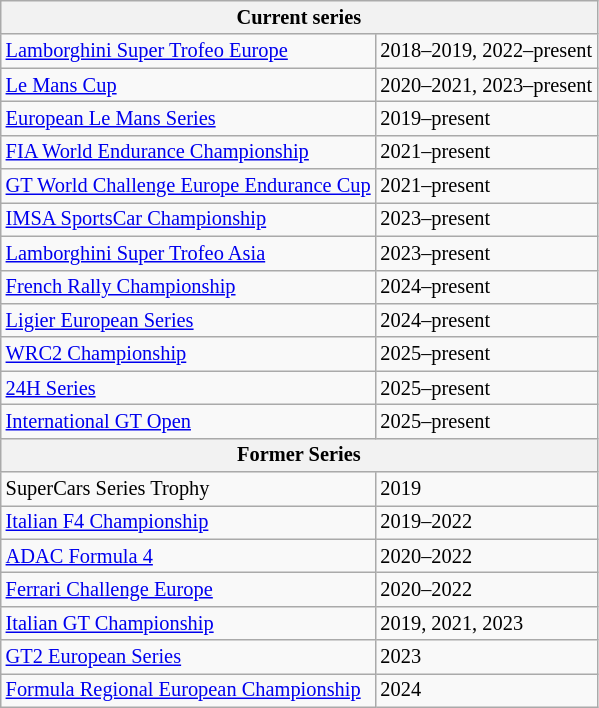<table class="wikitable" border="1" style="font-size:85%;">
<tr>
<th colspan=2>Current series</th>
</tr>
<tr>
<td><a href='#'>Lamborghini Super Trofeo Europe</a></td>
<td>2018–2019, 2022–present</td>
</tr>
<tr>
<td><a href='#'>Le Mans Cup</a></td>
<td>2020–2021, 2023–present</td>
</tr>
<tr>
<td><a href='#'>European Le Mans Series</a></td>
<td>2019–present</td>
</tr>
<tr>
<td><a href='#'>FIA World Endurance Championship</a></td>
<td>2021–present</td>
</tr>
<tr>
<td><a href='#'>GT World Challenge Europe Endurance Cup</a></td>
<td>2021–present</td>
</tr>
<tr>
<td><a href='#'>IMSA SportsCar Championship</a></td>
<td>2023–present</td>
</tr>
<tr>
<td><a href='#'>Lamborghini Super Trofeo Asia</a></td>
<td>2023–present</td>
</tr>
<tr>
<td><a href='#'>French Rally Championship</a></td>
<td>2024–present</td>
</tr>
<tr>
<td><a href='#'>Ligier European Series</a></td>
<td>2024–present</td>
</tr>
<tr>
<td><a href='#'>WRC2 Championship</a></td>
<td>2025–present</td>
</tr>
<tr>
<td><a href='#'>24H Series</a></td>
<td>2025–present</td>
</tr>
<tr>
<td><a href='#'>International GT Open</a></td>
<td>2025–present</td>
</tr>
<tr>
<th colspan="2">Former Series</th>
</tr>
<tr>
<td>SuperCars Series Trophy</td>
<td>2019</td>
</tr>
<tr>
<td><a href='#'>Italian F4 Championship</a></td>
<td>2019–2022</td>
</tr>
<tr>
<td><a href='#'>ADAC Formula 4</a></td>
<td>2020–2022</td>
</tr>
<tr>
<td><a href='#'>Ferrari Challenge Europe</a></td>
<td>2020–2022</td>
</tr>
<tr>
<td><a href='#'>Italian GT Championship</a></td>
<td>2019, 2021, 2023</td>
</tr>
<tr>
<td><a href='#'>GT2 European Series</a></td>
<td>2023</td>
</tr>
<tr>
<td><a href='#'>Formula Regional European Championship</a></td>
<td>2024</td>
</tr>
</table>
